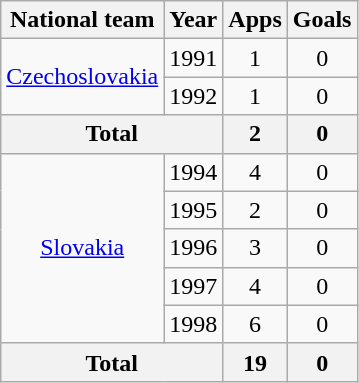<table class="wikitable" style="text-align:center">
<tr>
<th>National team</th>
<th>Year</th>
<th>Apps</th>
<th>Goals</th>
</tr>
<tr>
<td rowspan="2"><a href='#'>Czechoslovakia</a></td>
<td>1991</td>
<td>1</td>
<td>0</td>
</tr>
<tr>
<td>1992</td>
<td>1</td>
<td>0</td>
</tr>
<tr>
<th colspan="2">Total</th>
<th>2</th>
<th>0</th>
</tr>
<tr>
<td rowspan="5"><a href='#'>Slovakia</a></td>
<td>1994</td>
<td>4</td>
<td>0</td>
</tr>
<tr>
<td>1995</td>
<td>2</td>
<td>0</td>
</tr>
<tr>
<td>1996</td>
<td>3</td>
<td>0</td>
</tr>
<tr>
<td>1997</td>
<td>4</td>
<td>0</td>
</tr>
<tr>
<td>1998</td>
<td>6</td>
<td>0</td>
</tr>
<tr>
<th colspan="2">Total</th>
<th>19</th>
<th>0</th>
</tr>
</table>
